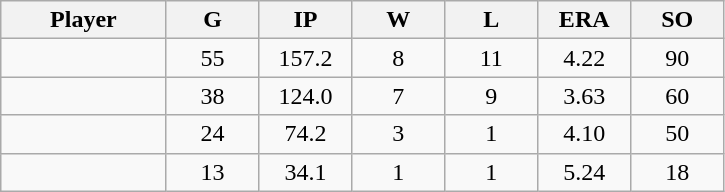<table class="wikitable sortable">
<tr>
<th bgcolor="#DDDDFF" width="16%">Player</th>
<th bgcolor="#DDDDFF" width="9%">G</th>
<th bgcolor="#DDDDFF" width="9%">IP</th>
<th bgcolor="#DDDDFF" width="9%">W</th>
<th bgcolor="#DDDDFF" width="9%">L</th>
<th bgcolor="#DDDDFF" width="9%">ERA</th>
<th bgcolor="#DDDDFF" width="9%">SO</th>
</tr>
<tr align="center">
<td></td>
<td>55</td>
<td>157.2</td>
<td>8</td>
<td>11</td>
<td>4.22</td>
<td>90</td>
</tr>
<tr align="center">
<td></td>
<td>38</td>
<td>124.0</td>
<td>7</td>
<td>9</td>
<td>3.63</td>
<td>60</td>
</tr>
<tr align="center">
<td></td>
<td>24</td>
<td>74.2</td>
<td>3</td>
<td>1</td>
<td>4.10</td>
<td>50</td>
</tr>
<tr align="center">
<td></td>
<td>13</td>
<td>34.1</td>
<td>1</td>
<td>1</td>
<td>5.24</td>
<td>18</td>
</tr>
</table>
